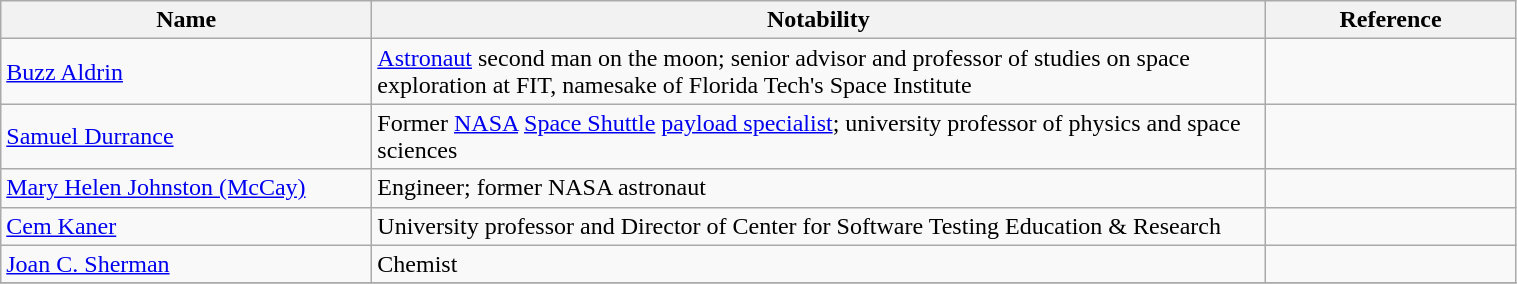<table class="wikitable sortable" style="width: 80%;">
<tr valign="top">
<th style="width: 15em;">Name</th>
<th>Notability</th>
<th class="unsortable"  style="width: 10em;">Reference</th>
</tr>
<tr>
<td><a href='#'>Buzz Aldrin</a></td>
<td><a href='#'>Astronaut</a> second man on the moon; senior advisor and professor of studies on space exploration at FIT, namesake of Florida Tech's Space Institute</td>
<td></td>
</tr>
<tr>
<td><a href='#'>Samuel Durrance</a></td>
<td>Former <a href='#'>NASA</a> <a href='#'>Space Shuttle</a> <a href='#'>payload specialist</a>; university professor of physics and space sciences</td>
<td></td>
</tr>
<tr>
<td><a href='#'>Mary Helen Johnston (McCay)</a></td>
<td>Engineer; former NASA astronaut</td>
<td></td>
</tr>
<tr>
<td><a href='#'>Cem Kaner</a></td>
<td>University professor and Director of Center for Software Testing Education & Research</td>
<td></td>
</tr>
<tr>
<td><a href='#'>Joan C. Sherman</a></td>
<td>Chemist</td>
<td></td>
</tr>
<tr>
</tr>
</table>
